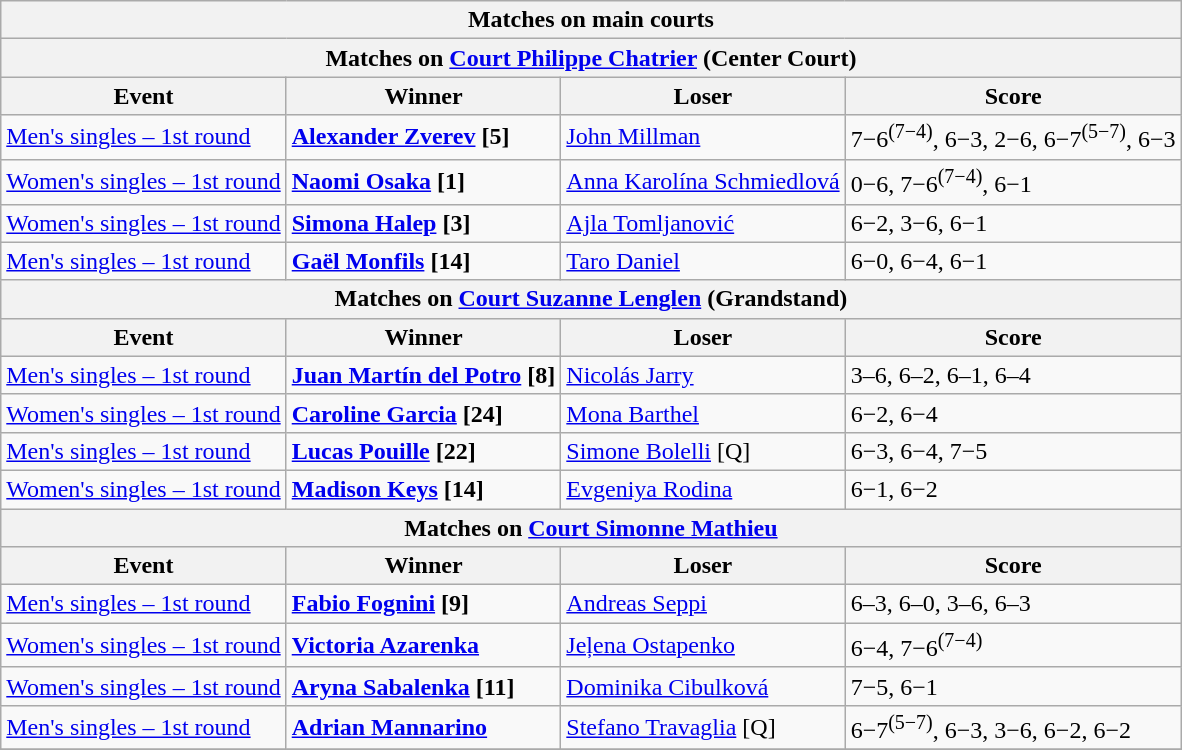<table class="wikitable">
<tr>
<th colspan=4 style=white-space:nowrap>Matches on main courts</th>
</tr>
<tr>
<th colspan=4>Matches on <a href='#'>Court Philippe Chatrier</a> (Center Court)</th>
</tr>
<tr>
<th>Event</th>
<th>Winner</th>
<th>Loser</th>
<th>Score</th>
</tr>
<tr>
<td><a href='#'>Men's singles – 1st round</a></td>
<td> <strong><a href='#'>Alexander Zverev</a> [5]</strong></td>
<td> <a href='#'>John Millman</a></td>
<td>7−6<sup>(7−4)</sup>, 6−3, 2−6, 6−7<sup>(5−7)</sup>, 6−3</td>
</tr>
<tr>
<td><a href='#'>Women's singles – 1st round</a></td>
<td> <strong><a href='#'>Naomi Osaka</a> [1]</strong></td>
<td> <a href='#'>Anna Karolína Schmiedlová</a></td>
<td>0−6, 7−6<sup>(7−4)</sup>, 6−1</td>
</tr>
<tr>
<td><a href='#'>Women's singles – 1st round</a></td>
<td> <strong><a href='#'>Simona Halep</a> [3]</strong></td>
<td> <a href='#'>Ajla Tomljanović</a></td>
<td>6−2, 3−6, 6−1</td>
</tr>
<tr>
<td><a href='#'>Men's singles – 1st round</a></td>
<td> <strong><a href='#'>Gaël Monfils</a> [14]</strong></td>
<td> <a href='#'>Taro Daniel</a></td>
<td>6−0, 6−4, 6−1</td>
</tr>
<tr>
<th colspan=4>Matches on <a href='#'>Court Suzanne Lenglen</a> (Grandstand)</th>
</tr>
<tr>
<th>Event</th>
<th>Winner</th>
<th>Loser</th>
<th>Score</th>
</tr>
<tr>
<td><a href='#'>Men's singles – 1st round</a></td>
<td> <strong><a href='#'>Juan Martín del Potro</a> [8]</strong></td>
<td> <a href='#'>Nicolás Jarry</a></td>
<td>3–6, 6–2, 6–1, 6–4</td>
</tr>
<tr>
<td><a href='#'>Women's singles – 1st round</a></td>
<td> <strong><a href='#'>Caroline Garcia</a> [24]</strong></td>
<td> <a href='#'>Mona Barthel</a></td>
<td>6−2, 6−4</td>
</tr>
<tr>
<td><a href='#'>Men's singles – 1st round</a></td>
<td> <strong><a href='#'>Lucas Pouille</a> [22]</strong></td>
<td> <a href='#'>Simone Bolelli</a> [Q]</td>
<td>6−3, 6−4, 7−5</td>
</tr>
<tr>
<td><a href='#'>Women's singles – 1st round</a></td>
<td> <strong><a href='#'>Madison Keys</a> [14]</strong></td>
<td> <a href='#'>Evgeniya Rodina</a></td>
<td>6−1, 6−2</td>
</tr>
<tr>
<th colspan=4>Matches on <a href='#'>Court Simonne Mathieu</a></th>
</tr>
<tr>
<th>Event</th>
<th>Winner</th>
<th>Loser</th>
<th>Score</th>
</tr>
<tr>
<td><a href='#'>Men's singles – 1st round</a></td>
<td> <strong><a href='#'>Fabio Fognini</a> [9]</strong></td>
<td> <a href='#'>Andreas Seppi</a></td>
<td>6–3, 6–0, 3–6, 6–3</td>
</tr>
<tr>
<td><a href='#'>Women's singles – 1st round</a></td>
<td> <strong><a href='#'>Victoria Azarenka</a></strong></td>
<td> <a href='#'>Jeļena Ostapenko</a></td>
<td>6−4, 7−6<sup>(7−4)</sup></td>
</tr>
<tr>
<td><a href='#'>Women's singles – 1st round</a></td>
<td> <strong><a href='#'>Aryna Sabalenka</a> [11]</strong></td>
<td> <a href='#'>Dominika Cibulková</a></td>
<td>7−5, 6−1</td>
</tr>
<tr>
<td><a href='#'>Men's singles – 1st round</a></td>
<td> <strong><a href='#'>Adrian Mannarino</a></strong></td>
<td> <a href='#'>Stefano Travaglia</a> [Q]</td>
<td>6−7<sup>(5−7)</sup>, 6−3, 3−6, 6−2, 6−2</td>
</tr>
<tr>
</tr>
</table>
